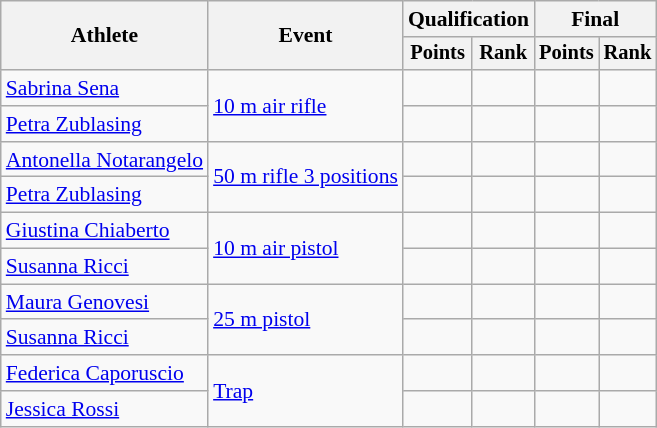<table class="wikitable" style="font-size:90%">
<tr>
<th rowspan="2">Athlete</th>
<th rowspan="2">Event</th>
<th colspan=2>Qualification</th>
<th colspan=2>Final</th>
</tr>
<tr style="font-size:95%">
<th>Points</th>
<th>Rank</th>
<th>Points</th>
<th>Rank</th>
</tr>
<tr align=center>
<td align=left><a href='#'>Sabrina Sena</a></td>
<td align=left rowspan=2><a href='#'>10 m air rifle</a></td>
<td></td>
<td></td>
<td></td>
<td></td>
</tr>
<tr align=center>
<td align=left><a href='#'>Petra Zublasing</a></td>
<td></td>
<td></td>
<td></td>
<td></td>
</tr>
<tr align=center>
<td align=left><a href='#'>Antonella Notarangelo</a></td>
<td align=left rowspan=2><a href='#'>50 m rifle 3 positions</a></td>
<td></td>
<td></td>
<td></td>
<td></td>
</tr>
<tr align=center>
<td align=left><a href='#'>Petra Zublasing</a></td>
<td></td>
<td></td>
<td></td>
<td></td>
</tr>
<tr align=center>
<td align=left><a href='#'>Giustina Chiaberto</a></td>
<td align=left rowspan=2><a href='#'>10 m air pistol</a></td>
<td></td>
<td></td>
<td></td>
<td></td>
</tr>
<tr align=center>
<td align=left><a href='#'>Susanna Ricci</a></td>
<td></td>
<td></td>
<td></td>
<td></td>
</tr>
<tr align=center>
<td align=left><a href='#'>Maura Genovesi</a></td>
<td align=left rowspan=2><a href='#'>25 m pistol</a></td>
<td></td>
<td></td>
<td></td>
<td></td>
</tr>
<tr align=center>
<td align=left><a href='#'>Susanna Ricci</a></td>
<td></td>
<td></td>
<td></td>
<td></td>
</tr>
<tr align=center>
<td align=left><a href='#'>Federica Caporuscio</a></td>
<td align=left rowspan=2><a href='#'>Trap</a></td>
<td></td>
<td></td>
<td></td>
<td></td>
</tr>
<tr align=center>
<td align=left><a href='#'>Jessica Rossi</a></td>
<td></td>
<td></td>
<td></td>
<td></td>
</tr>
</table>
